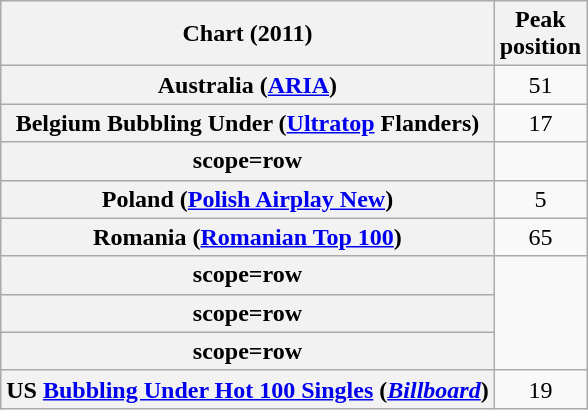<table class="wikitable sortable plainrowheaders">
<tr>
<th>Chart (2011)</th>
<th>Peak<br>position</th>
</tr>
<tr>
<th scope=row>Australia (<a href='#'>ARIA</a>)</th>
<td align="center">51</td>
</tr>
<tr>
<th scope="row">Belgium Bubbling Under (<a href='#'>Ultratop</a> Flanders)</th>
<td align="center">17</td>
</tr>
<tr>
<th>scope=row</th>
</tr>
<tr>
<th scope="row">Poland (<a href='#'>Polish Airplay New</a>)</th>
<td align="center">5</td>
</tr>
<tr>
<th scope=row>Romania (<a href='#'>Romanian Top 100</a>)</th>
<td align="center">65</td>
</tr>
<tr>
<th>scope=row</th>
</tr>
<tr>
<th>scope=row</th>
</tr>
<tr>
<th>scope=row</th>
</tr>
<tr>
<th scope=row>US <a href='#'>Bubbling Under Hot 100 Singles</a> (<a href='#'><em>Billboard</em></a>)</th>
<td align="center">19</td>
</tr>
</table>
